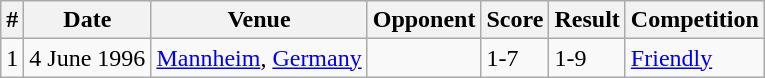<table class="wikitable">
<tr>
<th>#</th>
<th>Date</th>
<th>Venue</th>
<th>Opponent</th>
<th>Score</th>
<th>Result</th>
<th>Competition</th>
</tr>
<tr>
<td>1</td>
<td>4 June 1996</td>
<td><a href='#'>Mannheim</a>, <a href='#'>Germany</a></td>
<td></td>
<td>1-7</td>
<td>1-9</td>
<td><a href='#'>Friendly</a></td>
</tr>
</table>
